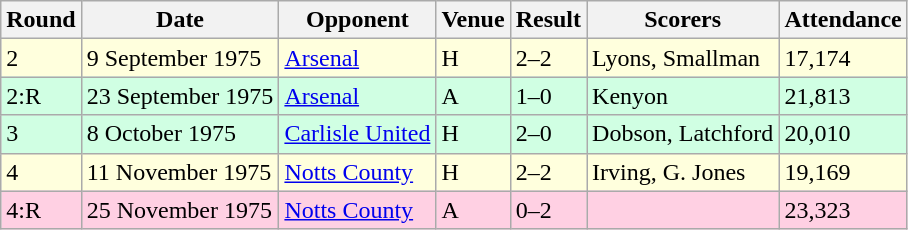<table class="wikitable">
<tr>
<th>Round</th>
<th>Date</th>
<th>Opponent</th>
<th>Venue</th>
<th>Result</th>
<th>Scorers</th>
<th>Attendance</th>
</tr>
<tr style="background-color: #ffffdd;">
<td>2</td>
<td>9 September 1975</td>
<td><a href='#'>Arsenal</a></td>
<td>H</td>
<td>2–2</td>
<td>Lyons, Smallman</td>
<td>17,174</td>
</tr>
<tr style="background-color: #d0ffe3;">
<td>2:R</td>
<td>23 September 1975</td>
<td><a href='#'>Arsenal</a></td>
<td>A</td>
<td>1–0</td>
<td>Kenyon</td>
<td>21,813</td>
</tr>
<tr style="background-color: #d0ffe3;">
<td>3</td>
<td>8 October 1975</td>
<td><a href='#'>Carlisle United</a></td>
<td>H</td>
<td>2–0</td>
<td>Dobson, Latchford</td>
<td>20,010</td>
</tr>
<tr style="background-color: #ffffdd;">
<td>4</td>
<td>11 November 1975</td>
<td><a href='#'>Notts County</a></td>
<td>H</td>
<td>2–2</td>
<td>Irving, G. Jones</td>
<td>19,169</td>
</tr>
<tr style="background-color: #ffd0e3;">
<td>4:R</td>
<td>25 November 1975</td>
<td><a href='#'>Notts County</a></td>
<td>A</td>
<td>0–2</td>
<td></td>
<td>23,323</td>
</tr>
</table>
